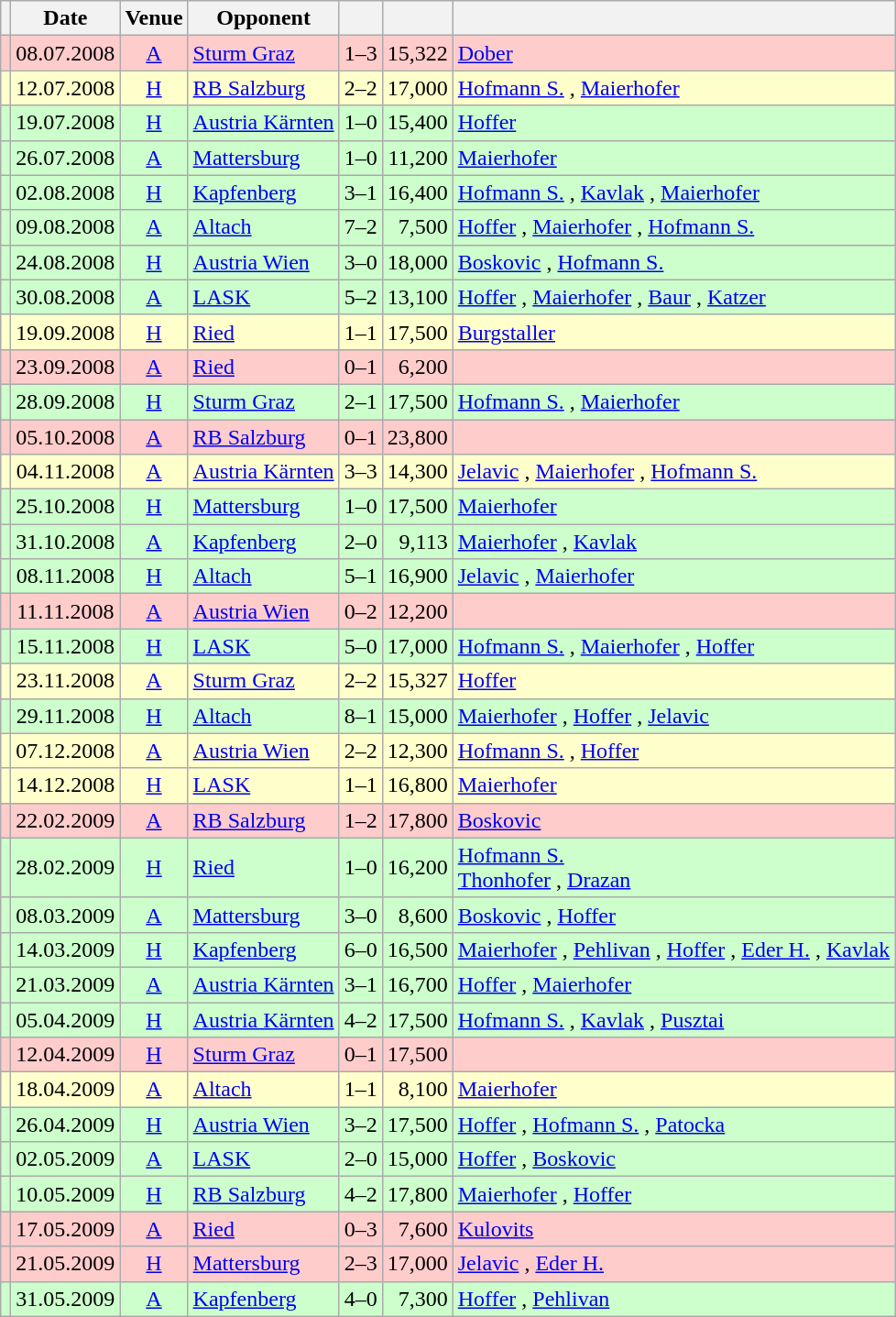<table class="wikitable" Style="text-align: center">
<tr>
<th></th>
<th>Date</th>
<th>Venue</th>
<th>Opponent</th>
<th></th>
<th></th>
<th></th>
</tr>
<tr style="background:#fcc">
<td></td>
<td>08.07.2008</td>
<td><a href='#'>A</a></td>
<td align="left"><a href='#'>Sturm Graz</a></td>
<td>1–3</td>
<td align="right">15,322</td>
<td align="left"><a href='#'>Dober</a> </td>
</tr>
<tr style="background:#ffc">
<td></td>
<td>12.07.2008</td>
<td><a href='#'>H</a></td>
<td align="left"><a href='#'>RB Salzburg</a></td>
<td>2–2</td>
<td align="right">17,000</td>
<td align="left"><a href='#'>Hofmann S.</a> , <a href='#'>Maierhofer</a> </td>
</tr>
<tr style="background:#cfc">
<td></td>
<td>19.07.2008</td>
<td><a href='#'>H</a></td>
<td align="left"><a href='#'>Austria Kärnten</a></td>
<td>1–0</td>
<td align="right">15,400</td>
<td align="left"><a href='#'>Hoffer</a> </td>
</tr>
<tr style="background:#cfc">
<td></td>
<td>26.07.2008</td>
<td><a href='#'>A</a></td>
<td align="left"><a href='#'>Mattersburg</a></td>
<td>1–0</td>
<td align="right">11,200</td>
<td align="left"><a href='#'>Maierhofer</a> </td>
</tr>
<tr style="background:#cfc">
<td></td>
<td>02.08.2008</td>
<td><a href='#'>H</a></td>
<td align="left"><a href='#'>Kapfenberg</a></td>
<td>3–1</td>
<td align="right">16,400</td>
<td align="left"><a href='#'>Hofmann S.</a> , <a href='#'>Kavlak</a> , <a href='#'>Maierhofer</a> </td>
</tr>
<tr style="background:#cfc">
<td></td>
<td>09.08.2008</td>
<td><a href='#'>A</a></td>
<td align="left"><a href='#'>Altach</a></td>
<td>7–2</td>
<td align="right">7,500</td>
<td align="left"><a href='#'>Hoffer</a>    , <a href='#'>Maierhofer</a>  , <a href='#'>Hofmann S.</a> </td>
</tr>
<tr style="background:#cfc">
<td></td>
<td>24.08.2008</td>
<td><a href='#'>H</a></td>
<td align="left"><a href='#'>Austria Wien</a></td>
<td>3–0</td>
<td align="right">18,000</td>
<td align="left"><a href='#'>Boskovic</a>  , <a href='#'>Hofmann S.</a> </td>
</tr>
<tr style="background:#cfc">
<td></td>
<td>30.08.2008</td>
<td><a href='#'>A</a></td>
<td align="left"><a href='#'>LASK</a></td>
<td>5–2</td>
<td align="right">13,100</td>
<td align="left"><a href='#'>Hoffer</a>  , <a href='#'>Maierhofer</a> , <a href='#'>Baur</a> , <a href='#'>Katzer</a> </td>
</tr>
<tr style="background:#ffc">
<td></td>
<td>19.09.2008</td>
<td><a href='#'>H</a></td>
<td align="left"><a href='#'>Ried</a></td>
<td>1–1</td>
<td align="right">17,500</td>
<td align="left"><a href='#'>Burgstaller</a> </td>
</tr>
<tr style="background:#fcc">
<td></td>
<td>23.09.2008</td>
<td><a href='#'>A</a></td>
<td align="left"><a href='#'>Ried</a></td>
<td>0–1</td>
<td align="right">6,200</td>
<td align="left"></td>
</tr>
<tr style="background:#cfc">
<td></td>
<td>28.09.2008</td>
<td><a href='#'>H</a></td>
<td align="left"><a href='#'>Sturm Graz</a></td>
<td>2–1</td>
<td align="right">17,500</td>
<td align="left"><a href='#'>Hofmann S.</a> , <a href='#'>Maierhofer</a> </td>
</tr>
<tr style="background:#fcc">
<td></td>
<td>05.10.2008</td>
<td><a href='#'>A</a></td>
<td align="left"><a href='#'>RB Salzburg</a></td>
<td>0–1</td>
<td align="right">23,800</td>
<td align="left"></td>
</tr>
<tr style="background:#ffc">
<td></td>
<td>04.11.2008</td>
<td><a href='#'>A</a></td>
<td align="left"><a href='#'>Austria Kärnten</a></td>
<td>3–3</td>
<td align="right">14,300</td>
<td align="left"><a href='#'>Jelavic</a> , <a href='#'>Maierhofer</a> , <a href='#'>Hofmann S.</a> </td>
</tr>
<tr style="background:#cfc">
<td></td>
<td>25.10.2008</td>
<td><a href='#'>H</a></td>
<td align="left"><a href='#'>Mattersburg</a></td>
<td>1–0</td>
<td align="right">17,500</td>
<td align="left"><a href='#'>Maierhofer</a> </td>
</tr>
<tr style="background:#cfc">
<td></td>
<td>31.10.2008</td>
<td><a href='#'>A</a></td>
<td align="left"><a href='#'>Kapfenberg</a></td>
<td>2–0</td>
<td align="right">9,113</td>
<td align="left"><a href='#'>Maierhofer</a> , <a href='#'>Kavlak</a> </td>
</tr>
<tr style="background:#cfc">
<td></td>
<td>08.11.2008</td>
<td><a href='#'>H</a></td>
<td align="left"><a href='#'>Altach</a></td>
<td>5–1</td>
<td align="right">16,900</td>
<td align="left"><a href='#'>Jelavic</a>   , <a href='#'>Maierhofer</a>  </td>
</tr>
<tr style="background:#fcc">
<td></td>
<td>11.11.2008</td>
<td><a href='#'>A</a></td>
<td align="left"><a href='#'>Austria Wien</a></td>
<td>0–2</td>
<td align="right">12,200</td>
<td align="left"></td>
</tr>
<tr style="background:#cfc">
<td></td>
<td>15.11.2008</td>
<td><a href='#'>H</a></td>
<td align="left"><a href='#'>LASK</a></td>
<td>5–0</td>
<td align="right">17,000</td>
<td align="left"><a href='#'>Hofmann S.</a> , <a href='#'>Maierhofer</a>   , <a href='#'>Hoffer</a> </td>
</tr>
<tr style="background:#ffc">
<td></td>
<td>23.11.2008</td>
<td><a href='#'>A</a></td>
<td align="left"><a href='#'>Sturm Graz</a></td>
<td>2–2</td>
<td align="right">15,327</td>
<td align="left"><a href='#'>Hoffer</a>  </td>
</tr>
<tr style="background:#cfc">
<td></td>
<td>29.11.2008</td>
<td><a href='#'>H</a></td>
<td align="left"><a href='#'>Altach</a></td>
<td>8–1</td>
<td align="right">15,000</td>
<td align="left"><a href='#'>Maierhofer</a>   , <a href='#'>Hoffer</a>   , <a href='#'>Jelavic</a>  </td>
</tr>
<tr style="background:#ffc">
<td></td>
<td>07.12.2008</td>
<td><a href='#'>A</a></td>
<td align="left"><a href='#'>Austria Wien</a></td>
<td>2–2</td>
<td align="right">12,300</td>
<td align="left"><a href='#'>Hofmann S.</a> , <a href='#'>Hoffer</a> </td>
</tr>
<tr style="background:#ffc">
<td></td>
<td>14.12.2008</td>
<td><a href='#'>H</a></td>
<td align="left"><a href='#'>LASK</a></td>
<td>1–1</td>
<td align="right">16,800</td>
<td align="left"><a href='#'>Maierhofer</a> </td>
</tr>
<tr style="background:#fcc">
<td></td>
<td>22.02.2009</td>
<td><a href='#'>A</a></td>
<td align="left"><a href='#'>RB Salzburg</a></td>
<td>1–2</td>
<td align="right">17,800</td>
<td align="left"><a href='#'>Boskovic</a> </td>
</tr>
<tr style="background:#cfc">
<td></td>
<td>28.02.2009</td>
<td><a href='#'>H</a></td>
<td align="left"><a href='#'>Ried</a></td>
<td>1–0</td>
<td align="right">16,200</td>
<td align="left"><a href='#'>Hofmann S.</a>  <br> <a href='#'>Thonhofer</a> , <a href='#'>Drazan</a> </td>
</tr>
<tr style="background:#cfc">
<td></td>
<td>08.03.2009</td>
<td><a href='#'>A</a></td>
<td align="left"><a href='#'>Mattersburg</a></td>
<td>3–0</td>
<td align="right">8,600</td>
<td align="left"><a href='#'>Boskovic</a>  , <a href='#'>Hoffer</a> </td>
</tr>
<tr style="background:#cfc">
<td></td>
<td>14.03.2009</td>
<td><a href='#'>H</a></td>
<td align="left"><a href='#'>Kapfenberg</a></td>
<td>6–0</td>
<td align="right">16,500</td>
<td align="left"><a href='#'>Maierhofer</a> , <a href='#'>Pehlivan</a> , <a href='#'>Hoffer</a>  , <a href='#'>Eder H.</a> , <a href='#'>Kavlak</a> </td>
</tr>
<tr style="background:#cfc">
<td></td>
<td>21.03.2009</td>
<td><a href='#'>A</a></td>
<td align="left"><a href='#'>Austria Kärnten</a></td>
<td>3–1</td>
<td align="right">16,700</td>
<td align="left"><a href='#'>Hoffer</a>  , <a href='#'>Maierhofer</a> </td>
</tr>
<tr style="background:#cfc">
<td></td>
<td>05.04.2009</td>
<td><a href='#'>H</a></td>
<td align="left"><a href='#'>Austria Kärnten</a></td>
<td>4–2</td>
<td align="right">17,500</td>
<td align="left"><a href='#'>Hofmann S.</a>  , <a href='#'>Kavlak</a> , <a href='#'>Pusztai</a> </td>
</tr>
<tr style="background:#fcc">
<td></td>
<td>12.04.2009</td>
<td><a href='#'>H</a></td>
<td align="left"><a href='#'>Sturm Graz</a></td>
<td>0–1</td>
<td align="right">17,500</td>
<td align="left"></td>
</tr>
<tr style="background:#ffc">
<td></td>
<td>18.04.2009</td>
<td><a href='#'>A</a></td>
<td align="left"><a href='#'>Altach</a></td>
<td>1–1</td>
<td align="right">8,100</td>
<td align="left"><a href='#'>Maierhofer</a> </td>
</tr>
<tr style="background:#cfc">
<td></td>
<td>26.04.2009</td>
<td><a href='#'>H</a></td>
<td align="left"><a href='#'>Austria Wien</a></td>
<td>3–2</td>
<td align="right">17,500</td>
<td align="left"><a href='#'>Hoffer</a> , <a href='#'>Hofmann S.</a> , <a href='#'>Patocka</a> </td>
</tr>
<tr style="background:#cfc">
<td></td>
<td>02.05.2009</td>
<td><a href='#'>A</a></td>
<td align="left"><a href='#'>LASK</a></td>
<td>2–0</td>
<td align="right">15,000</td>
<td align="left"><a href='#'>Hoffer</a> , <a href='#'>Boskovic</a> </td>
</tr>
<tr style="background:#cfc">
<td></td>
<td>10.05.2009</td>
<td><a href='#'>H</a></td>
<td align="left"><a href='#'>RB Salzburg</a></td>
<td>4–2</td>
<td align="right">17,800</td>
<td align="left"><a href='#'>Maierhofer</a> , <a href='#'>Hoffer</a>   </td>
</tr>
<tr style="background:#fcc">
<td></td>
<td>17.05.2009</td>
<td><a href='#'>A</a></td>
<td align="left"><a href='#'>Ried</a></td>
<td>0–3</td>
<td align="right">7,600</td>
<td align="left"><a href='#'>Kulovits</a> </td>
</tr>
<tr style="background:#fcc">
<td></td>
<td>21.05.2009</td>
<td><a href='#'>H</a></td>
<td align="left"><a href='#'>Mattersburg</a></td>
<td>2–3</td>
<td align="right">17,000</td>
<td align="left"><a href='#'>Jelavic</a> , <a href='#'>Eder H.</a> </td>
</tr>
<tr style="background:#cfc">
<td></td>
<td>31.05.2009</td>
<td><a href='#'>A</a></td>
<td align="left"><a href='#'>Kapfenberg</a></td>
<td>4–0</td>
<td align="right">7,300</td>
<td align="left"><a href='#'>Hoffer</a>   , <a href='#'>Pehlivan</a> </td>
</tr>
</table>
